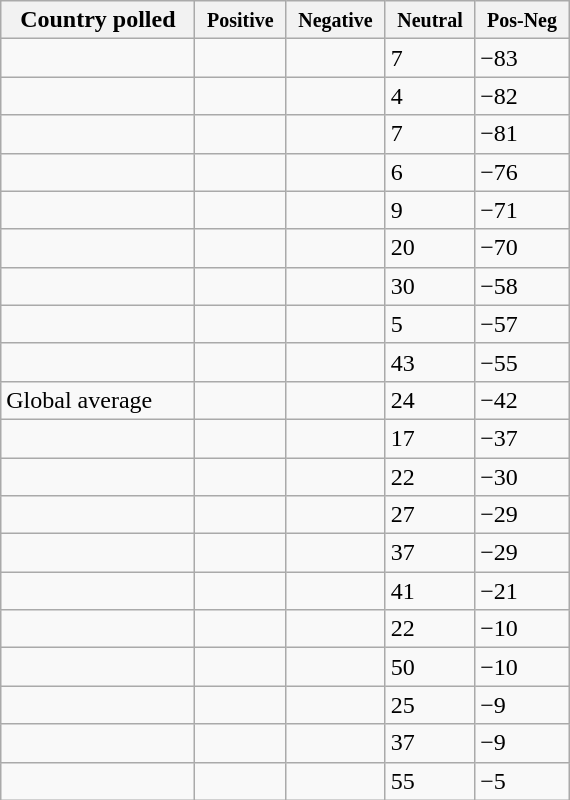<table class="wikitable sortable floatright" style="width:380px; border:1px black; float:right; margin-left:1em;">
<tr>
<th>Country polled</th>
<th><small>Positive</small></th>
<th><small>Negative</small></th>
<th><small>Neutral</small></th>
<th><small>Pos-Neg</small></th>
</tr>
<tr>
<td></td>
<td></td>
<td></td>
<td>7</td>
<td><span>−83</span></td>
</tr>
<tr>
<td></td>
<td></td>
<td></td>
<td>4</td>
<td><span>−82</span></td>
</tr>
<tr>
<td></td>
<td></td>
<td></td>
<td>7</td>
<td><span>−81</span></td>
</tr>
<tr>
<td></td>
<td></td>
<td></td>
<td>6</td>
<td><span>−76</span></td>
</tr>
<tr>
<td></td>
<td></td>
<td></td>
<td>9</td>
<td><span>−71</span></td>
</tr>
<tr>
<td></td>
<td></td>
<td></td>
<td>20</td>
<td><span>−70</span></td>
</tr>
<tr>
<td></td>
<td></td>
<td></td>
<td>30</td>
<td><span>−58</span></td>
</tr>
<tr>
<td></td>
<td></td>
<td></td>
<td>5</td>
<td><span>−57</span></td>
</tr>
<tr>
<td></td>
<td></td>
<td></td>
<td>43</td>
<td><span>−55</span></td>
</tr>
<tr>
<td>Global average</td>
<td></td>
<td></td>
<td>24</td>
<td><span>−42</span></td>
</tr>
<tr>
<td></td>
<td></td>
<td></td>
<td>17</td>
<td><span>−37</span></td>
</tr>
<tr>
<td></td>
<td></td>
<td></td>
<td>22</td>
<td><span>−30</span></td>
</tr>
<tr>
<td></td>
<td></td>
<td></td>
<td>27</td>
<td><span>−29</span></td>
</tr>
<tr>
<td></td>
<td></td>
<td></td>
<td>37</td>
<td><span>−29</span></td>
</tr>
<tr>
<td></td>
<td></td>
<td></td>
<td>41</td>
<td><span>−21</span></td>
</tr>
<tr>
<td></td>
<td></td>
<td></td>
<td>22</td>
<td><span>−10</span></td>
</tr>
<tr>
<td></td>
<td></td>
<td></td>
<td>50</td>
<td><span>−10</span></td>
</tr>
<tr>
<td></td>
<td></td>
<td></td>
<td>25</td>
<td><span>−9</span></td>
</tr>
<tr>
<td></td>
<td></td>
<td></td>
<td>37</td>
<td><span>−9</span></td>
</tr>
<tr>
<td></td>
<td></td>
<td></td>
<td>55</td>
<td><span>−5</span></td>
</tr>
<tr>
</tr>
</table>
